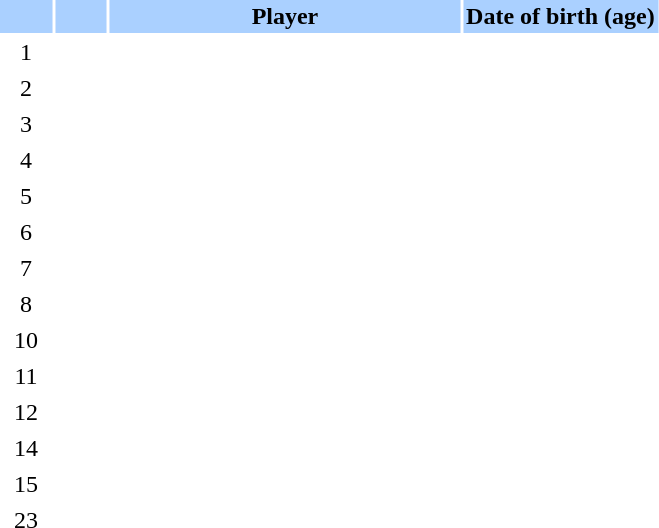<table class="sortable" border="0" cellspacing="2" cellpadding="2">
<tr style="background-color:#AAD0FF">
<th width=8%></th>
<th width=8%></th>
<th width=54%>Player</th>
<th width=30%>Date of birth (age)</th>
</tr>
<tr>
<td style="text-align: center;">1</td>
<td style="text-align: center;"></td>
<td></td>
<td></td>
</tr>
<tr>
<td style="text-align: center;">2</td>
<td style="text-align: center;"></td>
<td></td>
<td></td>
</tr>
<tr>
<td style="text-align: center;">3</td>
<td style="text-align: center;"></td>
<td></td>
<td></td>
</tr>
<tr>
<td style="text-align: center;">4</td>
<td style="text-align: center;"></td>
<td></td>
<td></td>
</tr>
<tr>
<td style="text-align: center;">5</td>
<td style="text-align: center;"></td>
<td></td>
<td></td>
</tr>
<tr>
<td style="text-align: center;">6</td>
<td style="text-align: center;"></td>
<td></td>
<td></td>
</tr>
<tr>
<td style="text-align: center;">7</td>
<td style="text-align: center;"></td>
<td></td>
<td></td>
</tr>
<tr>
<td style="text-align: center;">8</td>
<td style="text-align: center;"></td>
<td></td>
<td></td>
</tr>
<tr>
<td style="text-align: center;">10</td>
<td style="text-align: center;"></td>
<td></td>
<td></td>
</tr>
<tr>
<td style="text-align: center;">11</td>
<td style="text-align: center;"></td>
<td></td>
<td></td>
</tr>
<tr>
<td style="text-align: center;">12</td>
<td style="text-align: center;"></td>
<td></td>
<td></td>
</tr>
<tr>
<td style="text-align: center;">14</td>
<td style="text-align: center;"></td>
<td></td>
<td></td>
</tr>
<tr>
<td style="text-align: center;">15</td>
<td style="text-align: center;"></td>
<td></td>
<td></td>
</tr>
<tr>
<td style="text-align: center;">23</td>
<td style="text-align: center;"></td>
<td></td>
<td></td>
</tr>
</table>
